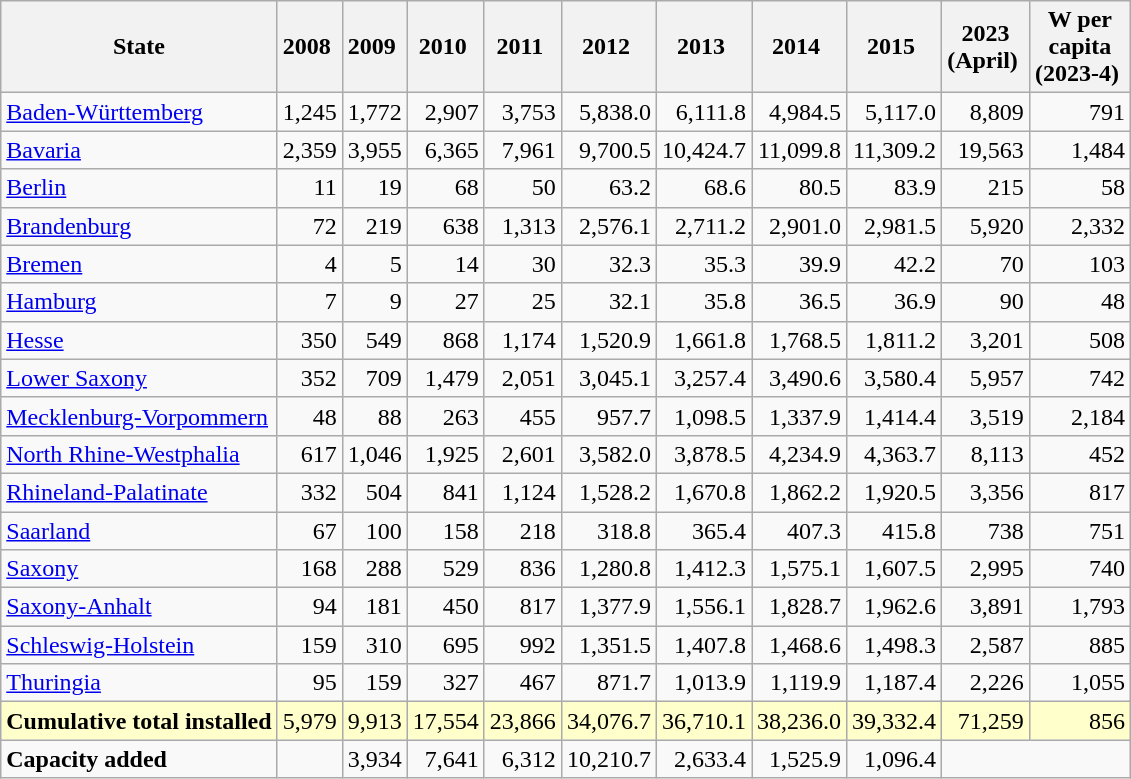<table class="wikitable sortable" style="text-align: right;">
<tr>
<th>State</th>
<th>2008 </th>
<th>2009 </th>
<th>2010 </th>
<th>2011 </th>
<th>2012 </th>
<th>2013 </th>
<th>2014 </th>
<th>2015 </th>
<th>2023<br>(April) </th>
<th>W per <br> capita<br>(2023-4) </th>
</tr>
<tr>
<td align=left> <a href='#'>Baden-Württemberg</a></td>
<td>1,245</td>
<td>1,772</td>
<td>2,907</td>
<td>3,753</td>
<td>5,838.0</td>
<td>6,111.8</td>
<td>4,984.5</td>
<td>5,117.0</td>
<td>8,809</td>
<td>791</td>
</tr>
<tr>
<td align=left> <a href='#'>Bavaria</a></td>
<td>2,359</td>
<td>3,955</td>
<td>6,365</td>
<td>7,961</td>
<td>9,700.5</td>
<td>10,424.7</td>
<td>11,099.8</td>
<td>11,309.2</td>
<td>19,563</td>
<td>1,484</td>
</tr>
<tr>
<td align=left> <a href='#'>Berlin</a></td>
<td>11</td>
<td>19</td>
<td>68</td>
<td>50</td>
<td>63.2</td>
<td>68.6</td>
<td>80.5</td>
<td>83.9</td>
<td>215</td>
<td>58</td>
</tr>
<tr>
<td align=left> <a href='#'>Brandenburg</a></td>
<td>72</td>
<td>219</td>
<td>638</td>
<td>1,313</td>
<td>2,576.1</td>
<td>2,711.2</td>
<td>2,901.0</td>
<td>2,981.5</td>
<td>5,920</td>
<td>2,332</td>
</tr>
<tr>
<td align=left> <a href='#'>Bremen</a></td>
<td>4</td>
<td>5</td>
<td>14</td>
<td>30</td>
<td>32.3</td>
<td>35.3</td>
<td>39.9</td>
<td>42.2</td>
<td>70</td>
<td>103</td>
</tr>
<tr>
<td align=left> <a href='#'>Hamburg</a></td>
<td>7</td>
<td>9</td>
<td>27</td>
<td>25</td>
<td>32.1</td>
<td>35.8</td>
<td>36.5</td>
<td>36.9</td>
<td>90</td>
<td>48</td>
</tr>
<tr>
<td align=left> <a href='#'>Hesse</a></td>
<td>350</td>
<td>549</td>
<td>868</td>
<td>1,174</td>
<td>1,520.9</td>
<td>1,661.8</td>
<td>1,768.5</td>
<td>1,811.2</td>
<td>3,201</td>
<td>508</td>
</tr>
<tr>
<td align=left> <a href='#'>Lower Saxony</a></td>
<td>352</td>
<td>709</td>
<td>1,479</td>
<td>2,051</td>
<td>3,045.1</td>
<td>3,257.4</td>
<td>3,490.6</td>
<td>3,580.4</td>
<td>5,957</td>
<td>742</td>
</tr>
<tr>
<td align=left> <a href='#'>Mecklenburg-Vorpommern</a></td>
<td>48</td>
<td>88</td>
<td>263</td>
<td>455</td>
<td>957.7</td>
<td>1,098.5</td>
<td>1,337.9</td>
<td>1,414.4</td>
<td>3,519</td>
<td>2,184</td>
</tr>
<tr>
<td align=left> <a href='#'>North Rhine-Westphalia</a></td>
<td>617</td>
<td>1,046</td>
<td>1,925</td>
<td>2,601</td>
<td>3,582.0</td>
<td>3,878.5</td>
<td>4,234.9</td>
<td>4,363.7</td>
<td>8,113</td>
<td>452</td>
</tr>
<tr>
<td align=left> <a href='#'>Rhineland-Palatinate</a></td>
<td>332</td>
<td>504</td>
<td>841</td>
<td>1,124</td>
<td>1,528.2</td>
<td>1,670.8</td>
<td>1,862.2</td>
<td>1,920.5</td>
<td>3,356</td>
<td>817</td>
</tr>
<tr>
<td align=left> <a href='#'>Saarland</a></td>
<td>67</td>
<td>100</td>
<td>158</td>
<td>218</td>
<td>318.8</td>
<td>365.4</td>
<td>407.3</td>
<td>415.8</td>
<td>738</td>
<td>751</td>
</tr>
<tr>
<td align=left> <a href='#'>Saxony</a></td>
<td>168</td>
<td>288</td>
<td>529</td>
<td>836</td>
<td>1,280.8</td>
<td>1,412.3</td>
<td>1,575.1</td>
<td>1,607.5</td>
<td>2,995</td>
<td>740</td>
</tr>
<tr>
<td align=left> <a href='#'>Saxony-Anhalt</a></td>
<td>94</td>
<td>181</td>
<td>450</td>
<td>817</td>
<td>1,377.9</td>
<td>1,556.1</td>
<td>1,828.7</td>
<td>1,962.6</td>
<td>3,891</td>
<td>1,793</td>
</tr>
<tr>
<td align=left> <a href='#'>Schleswig-Holstein</a></td>
<td>159</td>
<td>310</td>
<td>695</td>
<td>992</td>
<td>1,351.5</td>
<td>1,407.8</td>
<td>1,468.6</td>
<td>1,498.3</td>
<td>2,587</td>
<td>885</td>
</tr>
<tr>
<td align=left> <a href='#'>Thuringia</a></td>
<td>95</td>
<td>159</td>
<td>327</td>
<td>467</td>
<td>871.7</td>
<td>1,013.9</td>
<td>1,119.9</td>
<td>1,187.4</td>
<td>2,226</td>
<td>1,055</td>
</tr>
<tr style="background:#FFFFCC;">
<td align=left><strong>Cumulative total installed</strong></td>
<td>5,979</td>
<td>9,913</td>
<td>17,554</td>
<td>23,866</td>
<td>34,076.7</td>
<td>36,710.1</td>
<td>38,236.0</td>
<td>39,332.4</td>
<td>71,259</td>
<td>856</td>
</tr>
<tr>
<td align=left><strong>Capacity added</strong></td>
<td></td>
<td>3,934</td>
<td>7,641</td>
<td>6,312</td>
<td>10,210.7</td>
<td>2,633.4</td>
<td>1,525.9</td>
<td>1,096.4</td>
</tr>
</table>
